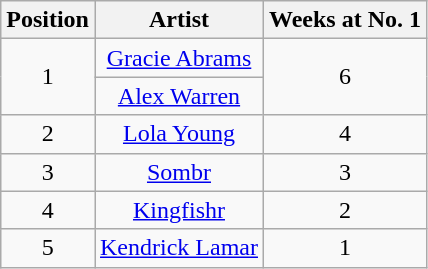<table class="wikitable">
<tr>
<th style="text-align: center;">Position</th>
<th style="text-align: center;">Artist</th>
<th style="text-align: center;">Weeks at No. 1</th>
</tr>
<tr>
<td align="center" rowspan="2">1</td>
<td style="text-align: center;"><a href='#'>Gracie Abrams</a></td>
<td align="center" rowspan="2">6</td>
</tr>
<tr>
<td style="text-align: center;"><a href='#'>Alex Warren</a></td>
</tr>
<tr>
<td style="text-align: center;">2</td>
<td style="text-align: center;"><a href='#'>Lola Young</a></td>
<td style="text-align: center;">4</td>
</tr>
<tr>
<td style="text-align: center;">3</td>
<td style="text-align: center;"><a href='#'>Sombr</a></td>
<td style="text-align: center;">3</td>
</tr>
<tr>
<td style="text-align: center;">4</td>
<td style="text-align: center;"><a href='#'>Kingfishr</a></td>
<td style="text-align: center;">2</td>
</tr>
<tr>
<td align="center">5</td>
<td style="text-align: center;"><a href='#'>Kendrick Lamar</a></td>
<td align="center">1</td>
</tr>
</table>
